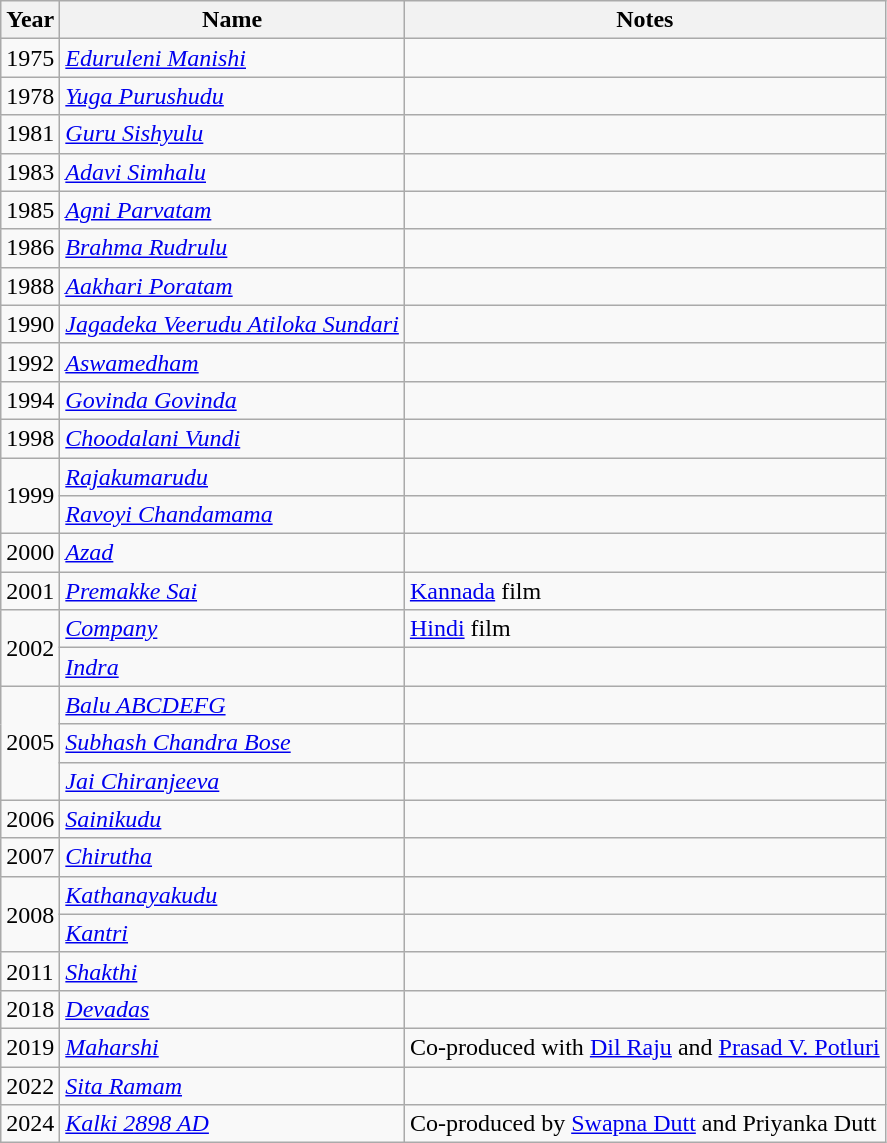<table class="wikitable sortable">
<tr>
<th>Year</th>
<th>Name</th>
<th>Notes</th>
</tr>
<tr>
<td>1975</td>
<td><em><a href='#'>Eduruleni Manishi</a></em></td>
<td></td>
</tr>
<tr>
<td>1978</td>
<td><em><a href='#'>Yuga Purushudu</a></em></td>
<td></td>
</tr>
<tr>
<td>1981</td>
<td><em><a href='#'>Guru Sishyulu</a></em></td>
<td></td>
</tr>
<tr>
<td>1983</td>
<td><em><a href='#'>Adavi Simhalu</a></em></td>
<td></td>
</tr>
<tr>
<td>1985</td>
<td><em><a href='#'>Agni Parvatam</a></em></td>
<td></td>
</tr>
<tr>
<td>1986</td>
<td><em><a href='#'>Brahma Rudrulu</a></em></td>
<td></td>
</tr>
<tr>
<td>1988</td>
<td><em><a href='#'>Aakhari Poratam</a></em></td>
<td></td>
</tr>
<tr>
<td>1990</td>
<td><em><a href='#'>Jagadeka Veerudu Atiloka Sundari</a></em></td>
<td></td>
</tr>
<tr>
<td>1992</td>
<td><em><a href='#'>Aswamedham</a></em></td>
<td></td>
</tr>
<tr>
<td>1994</td>
<td><em><a href='#'>Govinda Govinda</a></em></td>
<td></td>
</tr>
<tr>
<td>1998</td>
<td><em><a href='#'>Choodalani Vundi</a></em></td>
<td></td>
</tr>
<tr>
<td rowspan="2">1999</td>
<td><em><a href='#'>Rajakumarudu</a></em></td>
<td></td>
</tr>
<tr>
<td><em><a href='#'>Ravoyi Chandamama</a></em></td>
<td></td>
</tr>
<tr>
<td>2000</td>
<td><em><a href='#'>Azad</a></em></td>
<td></td>
</tr>
<tr>
<td>2001</td>
<td><em><a href='#'>Premakke Sai</a></em></td>
<td><a href='#'>Kannada</a> film</td>
</tr>
<tr>
<td rowspan="2">2002</td>
<td><em><a href='#'>Company</a></em></td>
<td><a href='#'>Hindi</a> film</td>
</tr>
<tr>
<td><em><a href='#'>Indra</a></em></td>
<td></td>
</tr>
<tr>
<td rowspan="3">2005</td>
<td><em><a href='#'>Balu ABCDEFG</a></em></td>
<td></td>
</tr>
<tr>
<td><em><a href='#'>Subhash Chandra Bose</a></em></td>
<td></td>
</tr>
<tr>
<td><em><a href='#'>Jai Chiranjeeva</a></em></td>
<td></td>
</tr>
<tr>
<td>2006</td>
<td><em><a href='#'>Sainikudu</a></em></td>
<td></td>
</tr>
<tr>
<td>2007</td>
<td><em><a href='#'>Chirutha</a></em></td>
<td></td>
</tr>
<tr>
<td rowspan="2">2008</td>
<td><em><a href='#'>Kathanayakudu</a></em></td>
<td></td>
</tr>
<tr>
<td><em><a href='#'>Kantri</a></em></td>
<td></td>
</tr>
<tr>
<td>2011</td>
<td><em><a href='#'>Shakthi</a></em></td>
<td></td>
</tr>
<tr>
<td>2018</td>
<td><em><a href='#'>Devadas</a></em></td>
<td></td>
</tr>
<tr>
<td>2019</td>
<td><em><a href='#'>Maharshi</a></em></td>
<td>Co-produced with <a href='#'>Dil Raju</a> and <a href='#'>Prasad V. Potluri</a></td>
</tr>
<tr>
<td>2022</td>
<td><em><a href='#'>Sita Ramam</a></em></td>
<td></td>
</tr>
<tr>
<td>2024</td>
<td><em><a href='#'>Kalki 2898 AD</a></em></td>
<td>Co-produced by <a href='#'>Swapna Dutt</a> and Priyanka Dutt</td>
</tr>
</table>
